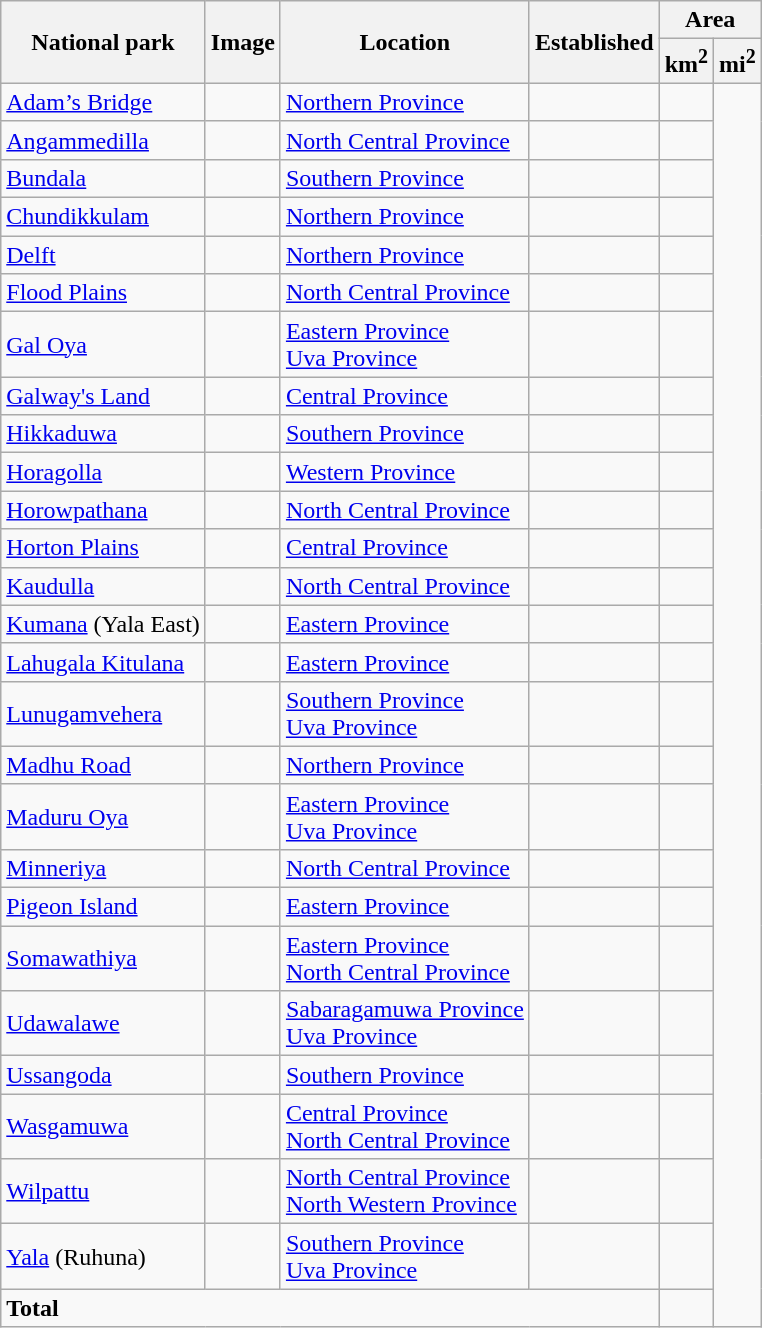<table class="wikitable plainrowheaders sortable" style="font-size:100%; text-align:left;">
<tr>
<th rowspan=2>National park</th>
<th rowspan=2>Image</th>
<th rowspan=2>Location</th>
<th rowspan=2>Established<br></th>
<th colspan=2>Area</th>
</tr>
<tr>
<th>km<sup>2</sup></th>
<th>mi<sup>2</sup></th>
</tr>
<tr>
<td><a href='#'>Adam’s Bridge</a></td>
<td></td>
<td><a href='#'>Northern Province</a></td>
<td align=center></td>
<td></td>
</tr>
<tr>
<td><a href='#'>Angammedilla</a></td>
<td></td>
<td><a href='#'>North Central Province</a></td>
<td align=center></td>
<td></td>
</tr>
<tr>
<td><a href='#'>Bundala</a></td>
<td></td>
<td><a href='#'>Southern Province</a></td>
<td align=center></td>
<td></td>
</tr>
<tr>
<td><a href='#'>Chundikkulam</a></td>
<td></td>
<td><a href='#'>Northern Province</a></td>
<td align=center></td>
<td></td>
</tr>
<tr>
<td><a href='#'>Delft</a></td>
<td></td>
<td><a href='#'>Northern Province</a></td>
<td align=center></td>
<td></td>
</tr>
<tr>
<td><a href='#'>Flood Plains</a></td>
<td></td>
<td><a href='#'>North Central Province</a></td>
<td align=center></td>
<td></td>
</tr>
<tr>
<td><a href='#'>Gal Oya</a></td>
<td></td>
<td><a href='#'>Eastern Province</a><br><a href='#'>Uva Province</a></td>
<td align=center></td>
<td></td>
</tr>
<tr>
<td><a href='#'>Galway's Land</a></td>
<td></td>
<td><a href='#'>Central Province</a></td>
<td align=center></td>
<td></td>
</tr>
<tr>
<td><a href='#'>Hikkaduwa</a></td>
<td></td>
<td><a href='#'>Southern Province</a></td>
<td align=center></td>
<td></td>
</tr>
<tr>
<td><a href='#'>Horagolla</a></td>
<td></td>
<td><a href='#'>Western Province</a></td>
<td align=center></td>
<td></td>
</tr>
<tr>
<td><a href='#'>Horowpathana</a></td>
<td></td>
<td><a href='#'>North Central Province</a></td>
<td align=center></td>
<td></td>
</tr>
<tr>
<td><a href='#'>Horton Plains</a></td>
<td></td>
<td><a href='#'>Central Province</a></td>
<td align=center></td>
<td></td>
</tr>
<tr>
<td><a href='#'>Kaudulla</a></td>
<td></td>
<td><a href='#'>North Central Province</a></td>
<td align=center></td>
<td></td>
</tr>
<tr>
<td><a href='#'>Kumana</a> (Yala East)</td>
<td></td>
<td><a href='#'>Eastern Province</a></td>
<td align=center></td>
<td></td>
</tr>
<tr>
<td><a href='#'>Lahugala Kitulana</a></td>
<td></td>
<td><a href='#'>Eastern Province</a></td>
<td align=center></td>
<td></td>
</tr>
<tr>
<td><a href='#'>Lunugamvehera</a></td>
<td></td>
<td><a href='#'>Southern Province</a><br><a href='#'>Uva Province</a></td>
<td align=center></td>
<td></td>
</tr>
<tr>
<td><a href='#'>Madhu Road</a></td>
<td></td>
<td><a href='#'>Northern Province</a></td>
<td align=center></td>
<td></td>
</tr>
<tr>
<td><a href='#'>Maduru Oya</a></td>
<td></td>
<td><a href='#'>Eastern Province</a><br><a href='#'>Uva Province</a></td>
<td align=center></td>
<td></td>
</tr>
<tr>
<td><a href='#'>Minneriya</a></td>
<td></td>
<td><a href='#'>North Central Province</a></td>
<td align=center></td>
<td></td>
</tr>
<tr>
<td><a href='#'>Pigeon Island</a></td>
<td></td>
<td><a href='#'>Eastern Province</a></td>
<td align=center></td>
<td></td>
</tr>
<tr>
<td><a href='#'>Somawathiya</a></td>
<td></td>
<td><a href='#'>Eastern Province</a><br><a href='#'>North Central Province</a></td>
<td align=center></td>
<td></td>
</tr>
<tr>
<td><a href='#'>Udawalawe</a></td>
<td></td>
<td><a href='#'>Sabaragamuwa Province</a><br><a href='#'>Uva Province</a></td>
<td align=center></td>
<td></td>
</tr>
<tr>
<td><a href='#'>Ussangoda</a></td>
<td></td>
<td><a href='#'>Southern Province</a></td>
<td align=center></td>
<td></td>
</tr>
<tr>
<td><a href='#'>Wasgamuwa</a></td>
<td></td>
<td><a href='#'>Central Province</a><br><a href='#'>North Central Province</a></td>
<td align=center></td>
<td></td>
</tr>
<tr>
<td><a href='#'>Wilpattu</a></td>
<td></td>
<td><a href='#'>North Central Province</a><br><a href='#'>North Western Province</a></td>
<td align=center></td>
<td></td>
</tr>
<tr>
<td><a href='#'>Yala</a> (Ruhuna)</td>
<td></td>
<td><a href='#'>Southern Province</a><br><a href='#'>Uva Province</a></td>
<td align=center></td>
<td></td>
</tr>
<tr class="sortbottom" style="font-weight:bold">
<td colspan=4>Total</td>
<td></td>
</tr>
</table>
